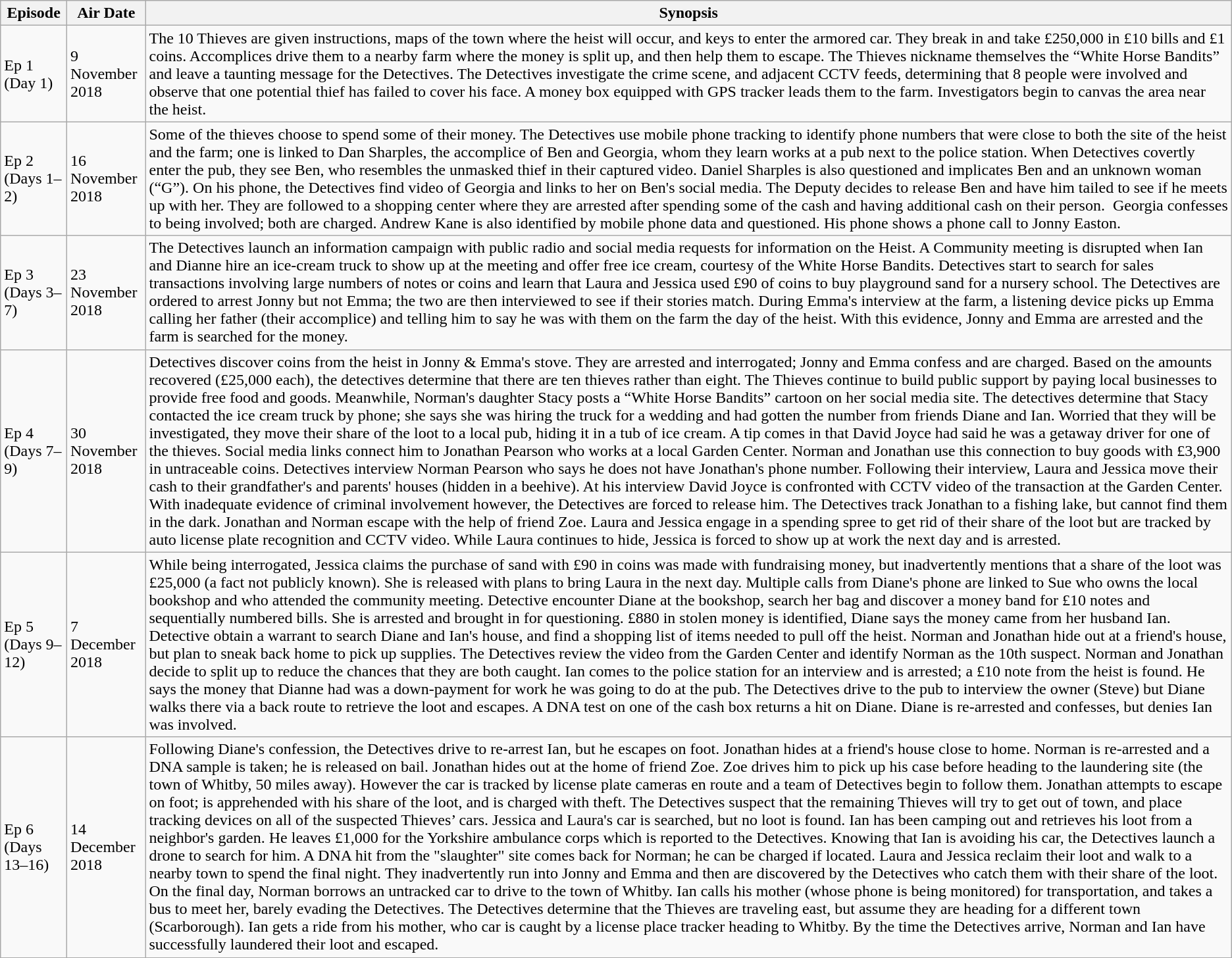<table class="wikitable">
<tr>
<th>Episode</th>
<th>Air Date</th>
<th>Synopsis</th>
</tr>
<tr>
<td>Ep 1<br>(Day 1)</td>
<td>9 November 2018</td>
<td>The 10 Thieves are given instructions, maps of the town where the heist will occur, and keys to enter the armored car. They break in and take £250,000 in £10 bills and £1 coins. Accomplices drive them to a nearby farm where the money is split up, and then help them to escape. The Thieves nickname themselves the “White Horse Bandits” and leave a taunting message for the Detectives. The Detectives investigate the crime scene, and adjacent CCTV feeds, determining that 8 people were involved and observe that one potential thief has failed to cover his face. A money box equipped with GPS tracker leads them to the farm. Investigators begin to canvas the area near the heist.</td>
</tr>
<tr>
<td>Ep 2<br>(Days 1–2)</td>
<td>16 November 2018</td>
<td>Some of the thieves choose to spend some of their money. The Detectives use mobile phone tracking to identify phone numbers that were close to both the site of the heist and the farm; one is linked to Dan Sharples, the accomplice of Ben and Georgia, whom they learn works at a pub next to the police station. When Detectives covertly enter the pub, they see Ben, who resembles the unmasked thief in their captured video. Daniel Sharples is also questioned and implicates Ben and an unknown woman (“G”). On his phone, the Detectives find video of Georgia and links to her on Ben's social media. The Deputy decides to release Ben and have him tailed to see if he meets up with her. They are followed to a shopping center where they are arrested after spending some of the cash and having additional cash on their person.  Georgia confesses to being involved; both are charged. Andrew Kane is also identified by mobile phone data and questioned. His phone shows a phone call to Jonny Easton.</td>
</tr>
<tr>
<td>Ep 3<br>(Days 3–7)</td>
<td>23 November 2018</td>
<td>The Detectives launch an information campaign with public radio and social media requests for information on the Heist. A Community meeting is disrupted when Ian and Dianne hire an ice-cream truck to show up at the meeting and offer free ice cream, courtesy of the White Horse Bandits. Detectives start to search for sales transactions involving large numbers of notes or coins and learn that Laura and Jessica used £90 of coins to buy playground sand for a nursery school. The Detectives are ordered to arrest Jonny but not Emma; the two are then interviewed to see if their stories match. During Emma's interview at the farm, a listening device picks up Emma calling her father (their accomplice) and telling him to say he was with them on the farm the day of the heist. With this evidence, Jonny and Emma are arrested and the farm is searched for the money.</td>
</tr>
<tr>
<td>Ep 4<br>(Days 7–9)</td>
<td>30 November 2018</td>
<td>Detectives discover coins from the heist in Jonny & Emma's stove. They are arrested and interrogated; Jonny and Emma confess and are charged. Based on the amounts recovered (£25,000 each), the detectives determine that there are ten thieves rather than eight. The Thieves continue to build public support by paying local businesses to provide free food and goods. Meanwhile, Norman's daughter Stacy posts a “White Horse Bandits” cartoon on her social media site. The detectives determine that Stacy contacted the ice cream truck by phone; she says she was hiring the truck for a wedding and had gotten the number from friends Diane and Ian. Worried that they will be investigated, they move their share of the loot to a local pub, hiding it in a tub of ice cream. A tip comes in that David Joyce had said he was a getaway driver for one of the thieves. Social media links connect him to Jonathan Pearson who works at a local Garden Center. Norman and Jonathan use this connection to buy goods with £3,900 in untraceable coins. Detectives interview Norman Pearson who says he does not have Jonathan's phone number. Following their interview, Laura and Jessica move their cash to their grandfather's and parents' houses (hidden in a beehive). At his interview David Joyce is confronted with CCTV video of the transaction at the Garden Center. With inadequate evidence of criminal involvement however, the Detectives are forced to release him. The Detectives track Jonathan to a fishing lake, but cannot find them in the dark. Jonathan and Norman escape with the help of friend Zoe. Laura and Jessica engage in a spending spree to get rid of their share of the loot but are tracked by auto license plate recognition and CCTV video. While Laura continues to hide, Jessica is forced to show up at work the next day and is arrested.</td>
</tr>
<tr>
<td>Ep 5<br>(Days 9–12)</td>
<td>7 December 2018</td>
<td>While being interrogated, Jessica claims the purchase of sand with £90 in coins was made with fundraising money, but inadvertently mentions that a share of the loot was £25,000 (a fact not publicly known). She is released with plans to bring Laura in the next day. Multiple calls from Diane's phone are linked to Sue who owns the local bookshop and who attended the community meeting. Detective encounter Diane at the bookshop, search her bag and discover a money band for £10 notes and sequentially numbered bills. She is arrested and brought in for questioning. £880 in stolen money is identified, Diane says the money came from her husband Ian. Detective obtain a warrant to search Diane and Ian's house, and find a shopping list of items needed to pull off the heist. Norman and Jonathan hide out at a friend's house, but plan to sneak back home to pick up supplies. The Detectives review the video from the Garden Center and identify Norman as the 10th suspect. Norman and Jonathan decide to split up to reduce the chances that they are both caught. Ian comes to the police station for an interview and is arrested; a £10 note from the heist is found. He says the money that Dianne had was a down-payment for work he was going to do at the pub. The Detectives drive to the pub to interview the owner (Steve) but Diane walks there via a back route to retrieve the loot and escapes. A DNA test on one of the cash box returns a hit on Diane. Diane is re-arrested and confesses, but denies Ian was involved.</td>
</tr>
<tr>
<td>Ep 6 (Days 13–16)</td>
<td>14 December 2018</td>
<td>Following Diane's confession, the Detectives drive to re-arrest Ian, but he escapes on foot. Jonathan hides at a friend's house close to home. Norman is re-arrested and a DNA sample is taken; he is released on bail. Jonathan hides out at the home of friend Zoe. Zoe drives him to pick up his case before heading to the laundering site (the town of Whitby, 50 miles away). However the car is tracked by license plate cameras en route and a team of Detectives begin to follow them. Jonathan attempts to escape on foot; is apprehended with his share of the loot, and is charged with theft. The Detectives suspect that the remaining Thieves will try to get out of town, and place tracking devices on all of the suspected Thieves’ cars. Jessica and Laura's car is searched, but no loot is found. Ian has been camping out and retrieves his loot from a neighbor's garden. He leaves £1,000 for the Yorkshire ambulance corps which is reported to the Detectives. Knowing that Ian is avoiding his car, the Detectives launch a drone to search for him. A DNA hit from the "slaughter" site comes back for Norman; he can be charged if located. Laura and Jessica reclaim their loot and walk to a nearby town to spend the final night. They inadvertently run into Jonny and Emma and then are discovered by the Detectives who catch them with their share of the loot. On the final day, Norman borrows an untracked car to drive to the town of Whitby. Ian calls his mother (whose phone is being monitored) for transportation, and takes a bus to meet her, barely evading the Detectives. The Detectives determine that the Thieves are traveling east, but assume they are heading for a different town (Scarborough). Ian gets a ride from his mother, who car is caught by a license place tracker heading to Whitby. By the time the Detectives arrive, Norman and Ian have successfully laundered their loot and escaped.</td>
</tr>
</table>
